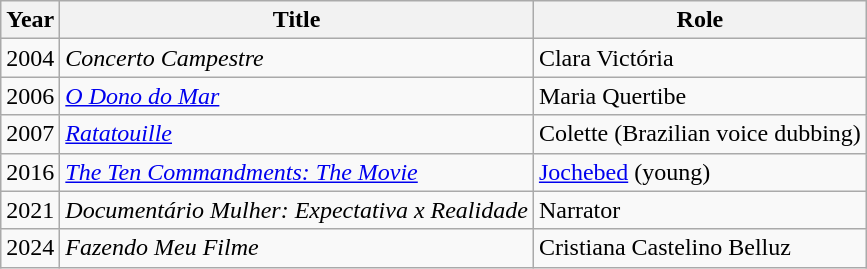<table class="wikitable">
<tr>
<th>Year</th>
<th>Title</th>
<th>Role</th>
</tr>
<tr>
<td>2004</td>
<td><em>Concerto Campestre</em></td>
<td>Clara Victória</td>
</tr>
<tr>
<td>2006</td>
<td><em><a href='#'>O Dono do Mar</a></em></td>
<td>Maria Quertibe</td>
</tr>
<tr>
<td>2007</td>
<td><em><a href='#'>Ratatouille</a></em></td>
<td>Colette (Brazilian voice dubbing)</td>
</tr>
<tr>
<td>2016</td>
<td><em><a href='#'>The Ten Commandments: The Movie</a></em></td>
<td><a href='#'>Jochebed</a> (young)</td>
</tr>
<tr>
<td>2021</td>
<td><em>Documentário Mulher: Expectativa x Realidade</em></td>
<td>Narrator</td>
</tr>
<tr>
<td>2024</td>
<td><em>Fazendo Meu Filme</em></td>
<td>Cristiana Castelino Belluz</td>
</tr>
</table>
